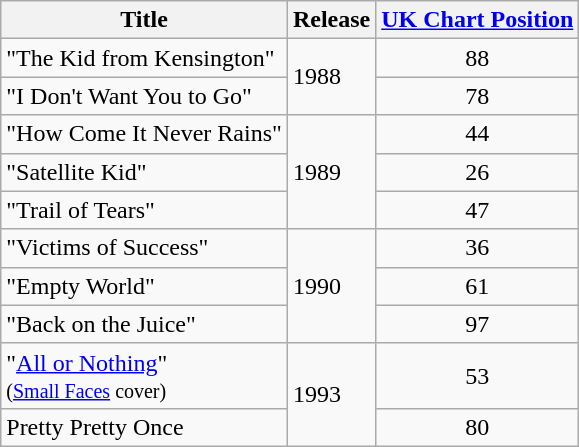<table class="wikitable">
<tr>
<th>Title</th>
<th>Release</th>
<th><a href='#'>UK Chart Position</a></th>
</tr>
<tr>
<td>"The Kid from Kensington"</td>
<td rowspan="2">1988</td>
<td style="text-align:center;">88</td>
</tr>
<tr>
<td>"I Don't Want You to Go"</td>
<td style="text-align:center;">78</td>
</tr>
<tr>
<td>"How Come It Never Rains"</td>
<td rowspan="3">1989</td>
<td style="text-align:center;">44</td>
</tr>
<tr>
<td>"Satellite Kid"</td>
<td style="text-align:center;">26</td>
</tr>
<tr>
<td>"Trail of Tears"</td>
<td style="text-align:center;">47</td>
</tr>
<tr>
<td>"Victims of Success"</td>
<td rowspan="3">1990</td>
<td style="text-align:center;">36</td>
</tr>
<tr>
<td>"Empty World"</td>
<td style="text-align:center;">61</td>
</tr>
<tr>
<td>"Back on the Juice"</td>
<td style="text-align:center;">97</td>
</tr>
<tr>
<td>"<a href='#'>All or Nothing</a>"<br><small>(<a href='#'>Small Faces</a> cover)</small></td>
<td rowspan="2">1993</td>
<td style="text-align:center;">53</td>
</tr>
<tr>
<td>Pretty Pretty Once</td>
<td style="text-align:center;">80</td>
</tr>
</table>
